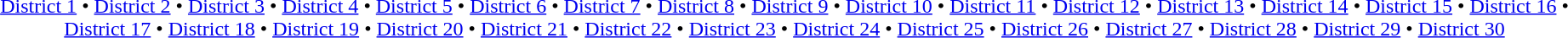<table id=toc class=toc summary=Contents>
<tr>
<td align=center><a href='#'>District 1</a> • <a href='#'>District 2</a> • <a href='#'>District 3</a> • <a href='#'>District 4</a> • <a href='#'>District 5</a> • <a href='#'>District 6</a> • <a href='#'>District 7</a> • <a href='#'>District 8</a> • <a href='#'>District 9</a> • <a href='#'>District 10</a> • <a href='#'>District 11</a> • <a href='#'>District 12</a> • <a href='#'>District 13</a> • <a href='#'>District 14</a> • <a href='#'>District 15</a> • <a href='#'>District 16</a> • <a href='#'>District 17</a> • <a href='#'>District 18</a> • <a href='#'>District 19</a> • <a href='#'>District 20</a> • <a href='#'>District 21</a> • <a href='#'>District 22</a> • <a href='#'>District 23</a> • <a href='#'>District 24</a> • <a href='#'>District 25</a> • <a href='#'>District 26</a> • <a href='#'>District 27</a> • <a href='#'>District 28</a> • <a href='#'>District 29</a> • <a href='#'>District 30</a></td>
</tr>
</table>
